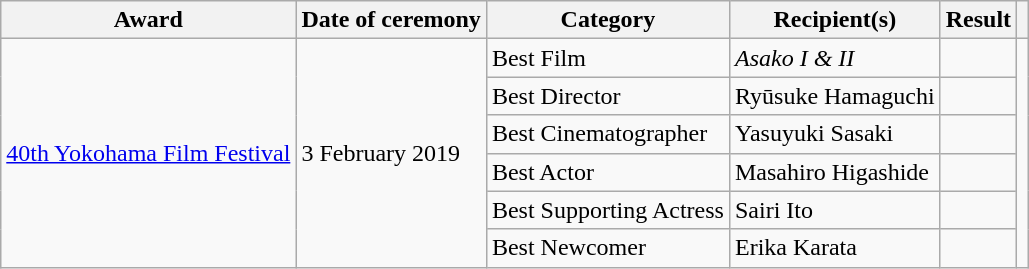<table class="wikitable plainrowheaders sortable">
<tr>
<th scope="col">Award</th>
<th scope="col">Date of ceremony</th>
<th scope="col">Category</th>
<th scope="col">Recipient(s)</th>
<th scope="col">Result</th>
<th scope="col" class="unsortable"></th>
</tr>
<tr>
<td rowspan="6"><a href='#'>40th Yokohama Film Festival</a></td>
<td rowspan="6">3 February 2019</td>
<td>Best Film</td>
<td><em>Asako I & II</em></td>
<td></td>
<td rowspan="6"></td>
</tr>
<tr>
<td>Best Director</td>
<td>Ryūsuke Hamaguchi</td>
<td></td>
</tr>
<tr>
<td>Best Cinematographer</td>
<td>Yasuyuki Sasaki</td>
<td></td>
</tr>
<tr>
<td>Best Actor</td>
<td>Masahiro Higashide</td>
<td></td>
</tr>
<tr>
<td>Best Supporting Actress</td>
<td>Sairi Ito</td>
<td></td>
</tr>
<tr>
<td>Best Newcomer</td>
<td>Erika Karata</td>
<td></td>
</tr>
</table>
